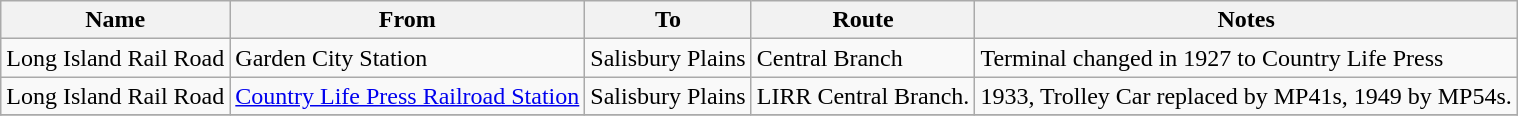<table class=wikitable>
<tr>
<th>Name</th>
<th>From</th>
<th>To</th>
<th>Route</th>
<th>Notes</th>
</tr>
<tr>
<td>Long Island Rail Road</td>
<td>Garden City Station</td>
<td>Salisbury Plains</td>
<td>Central Branch</td>
<td>Terminal changed in 1927 to Country Life Press</td>
</tr>
<tr>
<td>Long Island Rail Road</td>
<td><a href='#'>Country Life Press Railroad Station</a></td>
<td>Salisbury Plains</td>
<td>LIRR Central Branch.</td>
<td>1933, Trolley Car replaced by MP41s, 1949 by MP54s.</td>
</tr>
<tr>
</tr>
</table>
